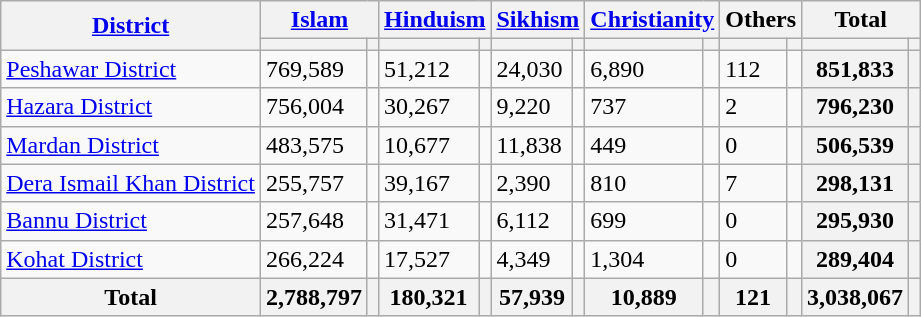<table class="wikitable sortable">
<tr>
<th rowspan="2"><a href='#'>District</a></th>
<th colspan="2"><a href='#'>Islam</a> </th>
<th colspan="2"><a href='#'>Hinduism</a> </th>
<th colspan="2"><a href='#'>Sikhism</a> </th>
<th colspan="2"><a href='#'>Christianity</a> </th>
<th colspan="2">Others</th>
<th colspan="2">Total</th>
</tr>
<tr>
<th><a href='#'></a></th>
<th></th>
<th></th>
<th></th>
<th></th>
<th></th>
<th></th>
<th></th>
<th></th>
<th></th>
<th></th>
<th></th>
</tr>
<tr>
<td><a href='#'>Peshawar District</a></td>
<td>769,589</td>
<td></td>
<td>51,212</td>
<td></td>
<td>24,030</td>
<td></td>
<td>6,890</td>
<td></td>
<td>112</td>
<td></td>
<th>851,833</th>
<th></th>
</tr>
<tr>
<td><a href='#'>Hazara District</a></td>
<td>756,004</td>
<td></td>
<td>30,267</td>
<td></td>
<td>9,220</td>
<td></td>
<td>737</td>
<td></td>
<td>2</td>
<td></td>
<th>796,230</th>
<th></th>
</tr>
<tr>
<td><a href='#'>Mardan District</a></td>
<td>483,575</td>
<td></td>
<td>10,677</td>
<td></td>
<td>11,838</td>
<td></td>
<td>449</td>
<td></td>
<td>0</td>
<td></td>
<th>506,539</th>
<th></th>
</tr>
<tr>
<td><a href='#'>Dera Ismail Khan District</a></td>
<td>255,757</td>
<td></td>
<td>39,167</td>
<td></td>
<td>2,390</td>
<td></td>
<td>810</td>
<td></td>
<td>7</td>
<td></td>
<th>298,131</th>
<th></th>
</tr>
<tr>
<td><a href='#'>Bannu District</a></td>
<td>257,648</td>
<td></td>
<td>31,471</td>
<td></td>
<td>6,112</td>
<td></td>
<td>699</td>
<td></td>
<td>0</td>
<td></td>
<th>295,930</th>
<th></th>
</tr>
<tr>
<td><a href='#'>Kohat District</a></td>
<td>266,224</td>
<td></td>
<td>17,527</td>
<td></td>
<td>4,349</td>
<td></td>
<td>1,304</td>
<td></td>
<td>0</td>
<td></td>
<th>289,404</th>
<th></th>
</tr>
<tr>
<th>Total</th>
<th>2,788,797</th>
<th></th>
<th>180,321</th>
<th></th>
<th>57,939</th>
<th></th>
<th>10,889</th>
<th></th>
<th>121</th>
<th></th>
<th>3,038,067</th>
<th></th>
</tr>
</table>
